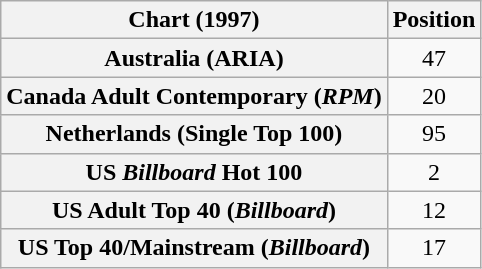<table class="wikitable sortable plainrowheaders" style="text-align:center">
<tr>
<th>Chart (1997)</th>
<th>Position</th>
</tr>
<tr>
<th scope="row">Australia (ARIA)</th>
<td>47</td>
</tr>
<tr>
<th scope="row">Canada Adult Contemporary (<em>RPM</em>)</th>
<td>20</td>
</tr>
<tr>
<th scope="row">Netherlands (Single Top 100)</th>
<td>95</td>
</tr>
<tr>
<th scope="row">US <em>Billboard</em> Hot 100</th>
<td>2</td>
</tr>
<tr>
<th scope="row">US Adult Top 40 (<em>Billboard</em>)</th>
<td>12</td>
</tr>
<tr>
<th scope="row">US Top 40/Mainstream (<em>Billboard</em>)</th>
<td>17</td>
</tr>
</table>
